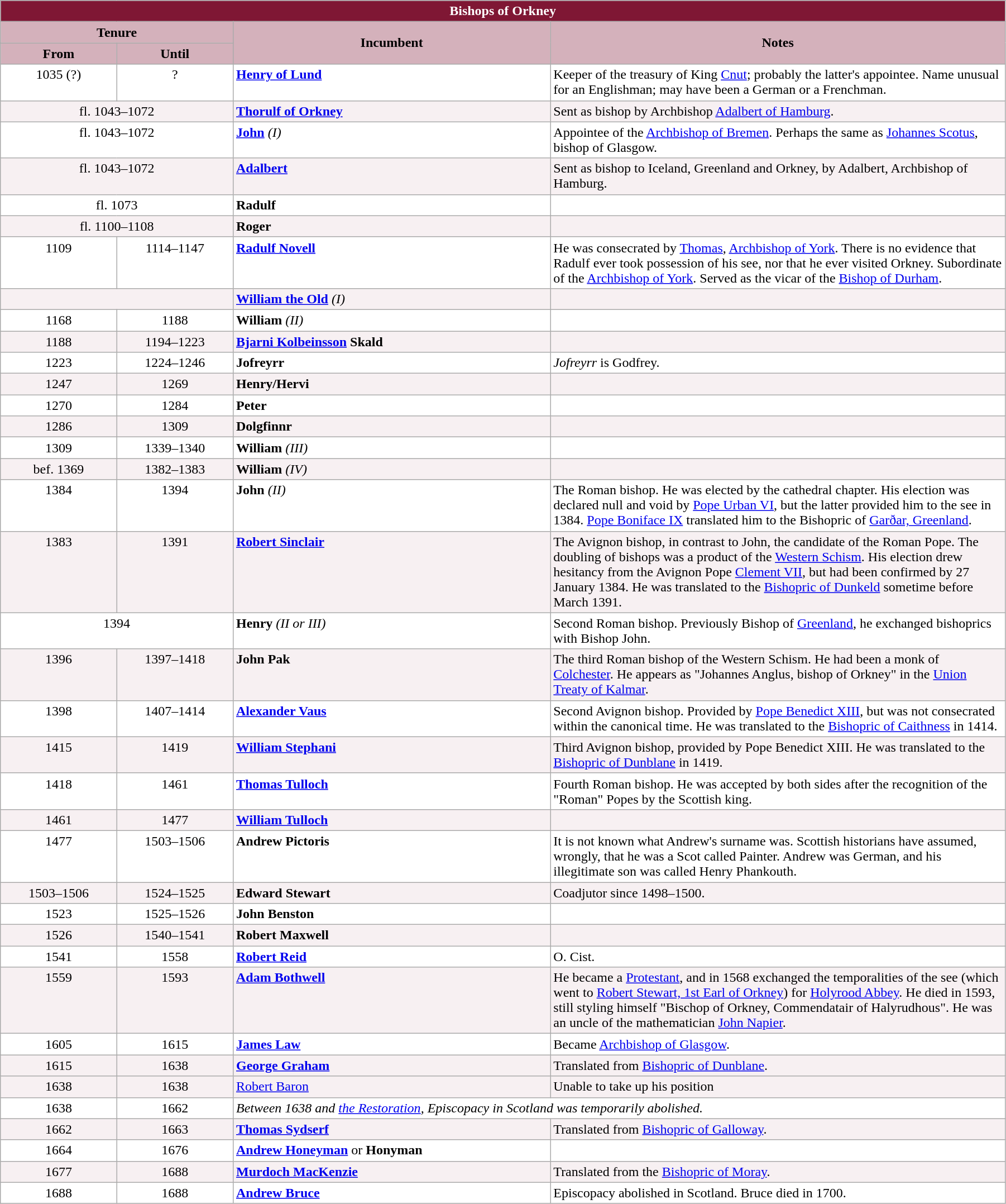<table class="wikitable" style="width:95%;" border="1" cellpadding="2">
<tr align=center>
<th colspan="4" style="background-color: #7F1734; color: white;">Bishops of Orkney</th>
</tr>
<tr align=center>
<th style="background-color:#D4B1BB" width="22%" colspan=2>Tenure</th>
<th style="background-color:#D4B1BB" width="30%" rowspan=2>Incumbent</th>
<th style="background-color:#D4B1BB" width="43%" rowspan=2>Notes</th>
</tr>
<tr align=center>
<th style="background-color:#D4B1BB" width="11%">From</th>
<th style="background-color:#D4B1BB" width="11%">Until</th>
</tr>
<tr valign="top" style="background-color: white;">
<td style="text-align: center;">1035 (?)</td>
<td style="text-align: center;">?</td>
<td><strong><a href='#'>Henry of Lund</a></strong></td>
<td>Keeper of the treasury of King <a href='#'>Cnut</a>; probably the latter's appointee. Name unusual for an Englishman; may have been a German or a Frenchman.</td>
</tr>
<tr valign="top" style="background-color: #F7F0F2;">
<td style="text-align: center;" colspan="2">fl. 1043–1072</td>
<td><strong><a href='#'>Thorulf of Orkney</a></strong></td>
<td>Sent as bishop by Archbishop <a href='#'>Adalbert of Hamburg</a>.</td>
</tr>
<tr valign="top" style="background-color: white;">
<td style="text-align: center;" colspan="2">fl. 1043–1072</td>
<td><strong><a href='#'>John</a></strong> <em>(I)</em></td>
<td>Appointee of the <a href='#'>Archbishop of Bremen</a>. Perhaps the same as <a href='#'>Johannes Scotus</a>, bishop of Glasgow.</td>
</tr>
<tr valign="top" style="background-color: #F7F0F2;">
<td style="text-align: center;" colspan="2">fl. 1043–1072</td>
<td><strong><a href='#'>Adalbert</a></strong></td>
<td>Sent as bishop to Iceland, Greenland and Orkney, by Adalbert, Archbishop of Hamburg.</td>
</tr>
<tr valign="top" style="background-color: white;">
<td style="text-align: center;" colspan="2">fl. 1073</td>
<td><strong>Radulf</strong></td>
<td></td>
</tr>
<tr valign="top" style="background-color: #F7F0F2;">
<td style="text-align: center;" colspan="2">fl. 1100–1108</td>
<td><strong>Roger</strong></td>
<td></td>
</tr>
<tr valign="top" style="background-color: white;">
<td style="text-align: center;">1109</td>
<td style="text-align: center;">1114–1147</td>
<td><strong><a href='#'>Radulf Novell</a></strong></td>
<td>He was consecrated by <a href='#'>Thomas</a>, <a href='#'>Archbishop of York</a>. There is no evidence that Radulf ever took possession of his see, nor that he ever visited Orkney. Subordinate of the <a href='#'>Archbishop of York</a>. Served as the vicar of the <a href='#'>Bishop of Durham</a>.</td>
</tr>
<tr valign="top" style="background-color: #F7F0F2;">
<td style="text-align: center;" colspan="2"></td>
<td><strong><a href='#'>William the Old</a></strong> <em>(I)</em></td>
<td></td>
</tr>
<tr valign="top" style="background-color: white;">
<td style="text-align: center;">1168</td>
<td style="text-align: center;">1188</td>
<td><strong>William</strong> <em>(II)</em></td>
<td></td>
</tr>
<tr valign="top" style="background-color: #F7F0F2;">
<td style="text-align: center;">1188</td>
<td style="text-align: center;">1194–1223</td>
<td><strong><a href='#'>Bjarni Kolbeinsson</a> Skald</strong></td>
<td></td>
</tr>
<tr valign="top" style="background-color: white;">
<td style="text-align: center;">1223</td>
<td style="text-align: center;">1224–1246</td>
<td><strong>Jofreyrr</strong></td>
<td><em>Jofreyrr</em> is Godfrey.</td>
</tr>
<tr valign="top" style="background-color: #F7F0F2;">
<td style="text-align: center;">1247</td>
<td style="text-align: center;">1269</td>
<td><strong>Henry/Hervi</strong></td>
<td></td>
</tr>
<tr valign="top" style="background-color: white;">
<td style="text-align: center;">1270</td>
<td style="text-align: center;">1284</td>
<td><strong>Peter</strong></td>
<td></td>
</tr>
<tr valign="top" style="background-color: #F7F0F2;">
<td style="text-align: center;">1286</td>
<td style="text-align: center;">1309</td>
<td><strong>Dolgfinnr</strong></td>
<td></td>
</tr>
<tr valign="top" style="background-color: white;">
<td style="text-align: center;">1309</td>
<td style="text-align: center;">1339–1340</td>
<td><strong>William</strong> <em>(III)</em></td>
<td></td>
</tr>
<tr valign="top" style="background-color: #F7F0F2;">
<td style="text-align: center;">bef. 1369</td>
<td style="text-align: center;">1382–1383</td>
<td><strong>William</strong> <em>(IV)</em></td>
<td></td>
</tr>
<tr valign="top" style="background-color: white;">
<td style="text-align: center;">1384</td>
<td style="text-align: center;">1394</td>
<td><strong>John</strong> <em>(II)</em></td>
<td>The Roman bishop. He was elected by the cathedral chapter. His election was declared null and void by <a href='#'>Pope Urban VI</a>, but the latter provided him to the see in 1384. <a href='#'>Pope Boniface IX</a> translated him to the Bishopric of <a href='#'>Garðar, Greenland</a>.</td>
</tr>
<tr valign="top" style="background-color: #F7F0F2;">
<td style="text-align: center;">1383</td>
<td style="text-align: center;">1391</td>
<td><strong><a href='#'>Robert Sinclair</a></strong></td>
<td>The Avignon bishop, in contrast to John, the candidate of the Roman Pope. The doubling of bishops was a product of the <a href='#'>Western Schism</a>. His election drew hesitancy from the Avignon Pope <a href='#'>Clement VII</a>, but had been confirmed by 27 January 1384. He was translated to the <a href='#'>Bishopric of Dunkeld</a> sometime before March 1391.</td>
</tr>
<tr valign="top" style="background-color: white;">
<td style="text-align: center;" colspan="2">1394</td>
<td><strong>Henry</strong> <em>(II or III)</em></td>
<td>Second Roman bishop. Previously Bishop of <a href='#'>Greenland</a>, he exchanged bishoprics with Bishop John.</td>
</tr>
<tr valign="top" style="background-color: #F7F0F2;">
<td style="text-align: center;">1396</td>
<td style="text-align: center;">1397–1418</td>
<td><strong>John Pak</strong></td>
<td>The third Roman bishop of the Western Schism. He had been a monk of <a href='#'>Colchester</a>. He appears as "Johannes Anglus, bishop of Orkney" in the <a href='#'>Union Treaty of Kalmar</a>.</td>
</tr>
<tr valign="top" style="background-color: white;">
<td style="text-align: center;">1398</td>
<td style="text-align: center;">1407–1414</td>
<td><strong><a href='#'>Alexander Vaus</a></strong></td>
<td>Second Avignon bishop. Provided by <a href='#'>Pope Benedict XIII</a>, but was not consecrated within the canonical time. He was translated to the <a href='#'>Bishopric of Caithness</a> in 1414.</td>
</tr>
<tr valign="top" style="background-color: #F7F0F2;">
<td style="text-align: center;">1415</td>
<td style="text-align: center;">1419</td>
<td><strong><a href='#'>William Stephani</a></strong></td>
<td>Third Avignon bishop, provided by Pope Benedict XIII. He was translated to the <a href='#'>Bishopric of Dunblane</a> in 1419.</td>
</tr>
<tr valign="top" style="background-color: white;">
<td style="text-align: center;">1418</td>
<td style="text-align: center;">1461</td>
<td><strong><a href='#'>Thomas Tulloch</a></strong></td>
<td>Fourth Roman bishop. He was accepted by both sides after the recognition of the "Roman" Popes by the Scottish king.</td>
</tr>
<tr valign="top" style="background-color: #F7F0F2;">
<td style="text-align: center;">1461</td>
<td style="text-align: center;">1477</td>
<td><strong><a href='#'>William Tulloch</a></strong></td>
<td></td>
</tr>
<tr valign="top" style="background-color: white;">
<td style="text-align: center;">1477</td>
<td style="text-align: center;">1503–1506</td>
<td><strong>Andrew Pictoris</strong></td>
<td>It is not known what Andrew's surname was. Scottish historians have assumed, wrongly, that he was a Scot called Painter. Andrew was German, and his illegitimate son was called Henry Phankouth.</td>
</tr>
<tr valign="top" style="background-color: #F7F0F2;">
<td style="text-align: center;">1503–1506</td>
<td style="text-align: center;">1524–1525</td>
<td><strong>Edward Stewart</strong></td>
<td>Coadjutor since 1498–1500.</td>
</tr>
<tr valign="top" style="background-color: white;">
<td style="text-align: center;">1523</td>
<td style="text-align: center;">1525–1526</td>
<td><strong>John Benston</strong></td>
<td></td>
</tr>
<tr valign="top" style="background-color: #F7F0F2;">
<td style="text-align: center;">1526</td>
<td style="text-align: center;">1540–1541</td>
<td><strong>Robert Maxwell</strong></td>
<td></td>
</tr>
<tr valign="top" style="background-color: white;">
<td style="text-align: center;">1541</td>
<td style="text-align: center;">1558</td>
<td><strong><a href='#'>Robert Reid</a></strong></td>
<td>O. Cist.</td>
</tr>
<tr valign="top" style="background-color: #F7F0F2;">
<td style="text-align: center;">1559</td>
<td style="text-align: center;">1593</td>
<td><strong><a href='#'>Adam Bothwell</a></strong></td>
<td>He became a <a href='#'>Protestant</a>, and in 1568 exchanged the temporalities of the see (which went to <a href='#'>Robert Stewart, 1st Earl of Orkney</a>) for <a href='#'>Holyrood Abbey</a>. He died in 1593, still styling himself "Bischop of Orkney, Commendatair of Halyrudhous". He was an uncle of the mathematician <a href='#'>John Napier</a>.</td>
</tr>
<tr valign="top" style="background-color: white;">
<td style="text-align: center;">1605</td>
<td style="text-align: center;">1615</td>
<td><strong><a href='#'>James Law</a></strong></td>
<td>Became <a href='#'>Archbishop of Glasgow</a>.</td>
</tr>
<tr valign="top" style="background-color: #F7F0F2;">
<td style="text-align: center;">1615</td>
<td style="text-align: center;">1638</td>
<td><strong><a href='#'>George Graham</a></strong></td>
<td>Translated from <a href='#'>Bishopric of Dunblane</a>.</td>
</tr>
<tr valign="top" style="background-color: #F7F0F2;">
<td style="text-align: center;">1638</td>
<td style="text-align: center;">1638</td>
<td><a href='#'>Robert Baron</a></td>
<td>Unable to take up his position</td>
</tr>
<tr valign="top" style="background-color: white;">
<td style="text-align: center;">1638</td>
<td style="text-align: center;">1662</td>
<td colspan="2"><em>Between 1638 and <a href='#'>the Restoration</a>, Episcopacy in Scotland was temporarily abolished.</em></td>
</tr>
<tr valign="top" style="background-color: #F7F0F2;">
<td style="text-align: center;">1662</td>
<td style="text-align: center;">1663</td>
<td><strong><a href='#'>Thomas Sydserf</a></strong></td>
<td>Translated from <a href='#'>Bishopric of Galloway</a>.</td>
</tr>
<tr valign="top" style="background-color: white;">
<td style="text-align: center;">1664</td>
<td style="text-align: center;">1676</td>
<td><strong><a href='#'>Andrew Honeyman</a></strong> or <strong>Honyman</strong></td>
<td></td>
</tr>
<tr valign="top" style="background-color: #F7F0F2;">
<td style="text-align: center;">1677</td>
<td style="text-align: center;">1688</td>
<td><strong><a href='#'>Murdoch MacKenzie</a></strong></td>
<td>Translated from the <a href='#'>Bishopric of Moray</a>.</td>
</tr>
<tr valign="top" style="background-color: white;">
<td style="text-align: center;">1688</td>
<td style="text-align: center;">1688</td>
<td><strong><a href='#'>Andrew Bruce</a></strong></td>
<td>Episcopacy abolished in Scotland. Bruce died in 1700.</td>
</tr>
</table>
